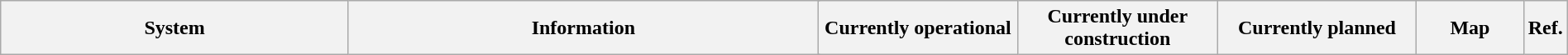<table class="wikitable" style="width:100%">
<tr>
<th style="width:23%">System</th>
<th style="width:31%" colspan=2>Information</th>
<th style="width:13%">Currently operational</th>
<th style="width:13%">Currently under construction</th>
<th style="width:13%">Currently planned</th>
<th style="width:18%">Map</th>
<th style="width:2%">Ref.<br></th>
</tr>
</table>
